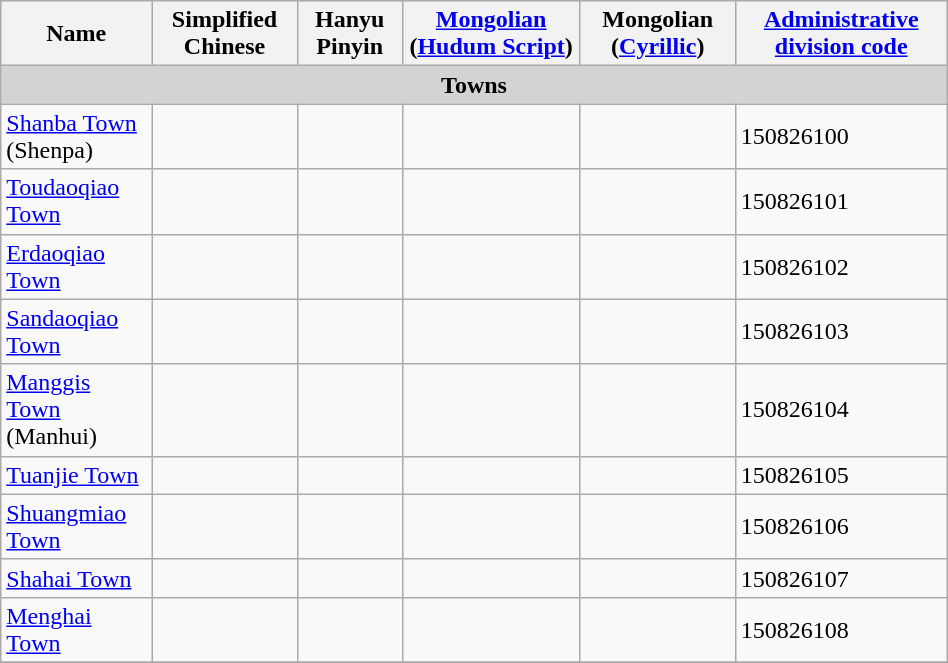<table class="wikitable" align="center" style="width:50%; border="1">
<tr>
<th>Name</th>
<th>Simplified Chinese</th>
<th>Hanyu Pinyin</th>
<th><a href='#'>Mongolian</a> (<a href='#'>Hudum Script</a>)</th>
<th>Mongolian (<a href='#'>Cyrillic</a>)</th>
<th><a href='#'>Administrative division code</a></th>
</tr>
<tr>
<td colspan="6"  style="text-align:center; background:#d3d3d3;"><strong>Towns</strong></td>
</tr>
<tr --------->
<td><a href='#'>Shanba Town</a><br>(Shenpa)</td>
<td></td>
<td></td>
<td></td>
<td></td>
<td>150826100</td>
</tr>
<tr>
<td><a href='#'>Toudaoqiao Town</a></td>
<td></td>
<td></td>
<td></td>
<td></td>
<td>150826101</td>
</tr>
<tr>
<td><a href='#'>Erdaoqiao Town</a></td>
<td></td>
<td></td>
<td></td>
<td></td>
<td>150826102</td>
</tr>
<tr>
<td><a href='#'>Sandaoqiao Town</a></td>
<td></td>
<td></td>
<td></td>
<td></td>
<td>150826103</td>
</tr>
<tr>
<td><a href='#'>Manggis Town</a><br>(Manhui)</td>
<td></td>
<td></td>
<td></td>
<td></td>
<td>150826104</td>
</tr>
<tr>
<td><a href='#'>Tuanjie Town</a></td>
<td></td>
<td></td>
<td></td>
<td></td>
<td>150826105</td>
</tr>
<tr>
<td><a href='#'>Shuangmiao Town</a></td>
<td></td>
<td></td>
<td></td>
<td></td>
<td>150826106</td>
</tr>
<tr>
<td><a href='#'>Shahai Town</a></td>
<td></td>
<td></td>
<td></td>
<td></td>
<td>150826107</td>
</tr>
<tr>
<td><a href='#'>Menghai Town</a></td>
<td></td>
<td></td>
<td></td>
<td></td>
<td>150826108</td>
</tr>
<tr>
</tr>
</table>
